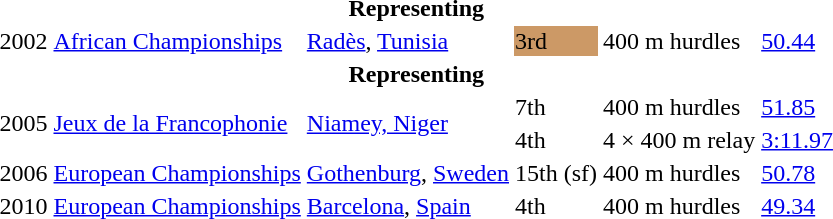<table>
<tr>
<th colspan="6">Representing </th>
</tr>
<tr>
<td>2002</td>
<td><a href='#'>African Championships</a></td>
<td><a href='#'>Radès</a>, <a href='#'>Tunisia</a></td>
<td bgcolor="cc9966">3rd</td>
<td>400 m hurdles</td>
<td><a href='#'>50.44</a></td>
</tr>
<tr>
<th colspan="6">Representing </th>
</tr>
<tr>
<td rowspan=2>2005</td>
<td rowspan=2><a href='#'>Jeux de la Francophonie</a></td>
<td rowspan=2><a href='#'>Niamey, Niger</a></td>
<td>7th</td>
<td>400 m hurdles</td>
<td><a href='#'>51.85</a></td>
</tr>
<tr>
<td>4th</td>
<td>4 × 400 m relay</td>
<td><a href='#'>3:11.97</a></td>
</tr>
<tr>
<td>2006</td>
<td><a href='#'>European Championships</a></td>
<td><a href='#'>Gothenburg</a>, <a href='#'>Sweden</a></td>
<td>15th (sf)</td>
<td>400 m hurdles</td>
<td><a href='#'>50.78</a></td>
</tr>
<tr>
<td>2010</td>
<td><a href='#'>European Championships</a></td>
<td><a href='#'>Barcelona</a>, <a href='#'>Spain</a></td>
<td>4th</td>
<td>400 m hurdles</td>
<td><a href='#'>49.34</a></td>
</tr>
</table>
